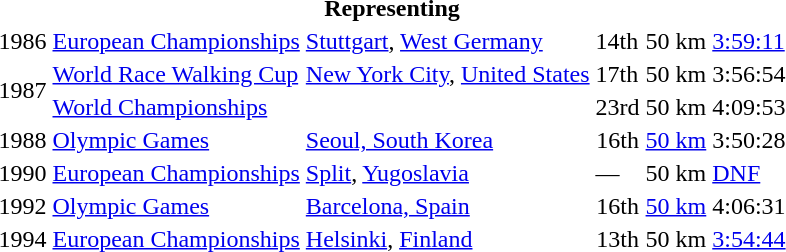<table>
<tr>
<th colspan="6">Representing </th>
</tr>
<tr>
<td>1986</td>
<td><a href='#'>European Championships</a></td>
<td><a href='#'>Stuttgart</a>, <a href='#'>West Germany</a></td>
<td>14th</td>
<td>50 km</td>
<td><a href='#'>3:59:11</a></td>
</tr>
<tr>
<td rowspan=2>1987</td>
<td><a href='#'>World Race Walking Cup</a></td>
<td><a href='#'>New York City</a>, <a href='#'>United States</a></td>
<td>17th</td>
<td>50 km</td>
<td>3:56:54</td>
</tr>
<tr>
<td><a href='#'>World Championships</a></td>
<td></td>
<td>23rd</td>
<td>50 km</td>
<td>4:09:53</td>
</tr>
<tr>
<td>1988</td>
<td><a href='#'>Olympic Games</a></td>
<td><a href='#'>Seoul, South Korea</a></td>
<td align="center">16th</td>
<td><a href='#'>50 km</a></td>
<td>3:50:28</td>
</tr>
<tr>
<td>1990</td>
<td><a href='#'>European Championships</a></td>
<td><a href='#'>Split</a>, <a href='#'>Yugoslavia</a></td>
<td>—</td>
<td>50 km</td>
<td><a href='#'>DNF</a></td>
</tr>
<tr>
<td>1992</td>
<td><a href='#'>Olympic Games</a></td>
<td><a href='#'>Barcelona, Spain</a></td>
<td align="center">16th</td>
<td><a href='#'>50 km</a></td>
<td>4:06:31</td>
</tr>
<tr>
<td>1994</td>
<td><a href='#'>European Championships</a></td>
<td><a href='#'>Helsinki</a>, <a href='#'>Finland</a></td>
<td align="center">13th</td>
<td>50 km</td>
<td><a href='#'>3:54:44</a></td>
</tr>
</table>
